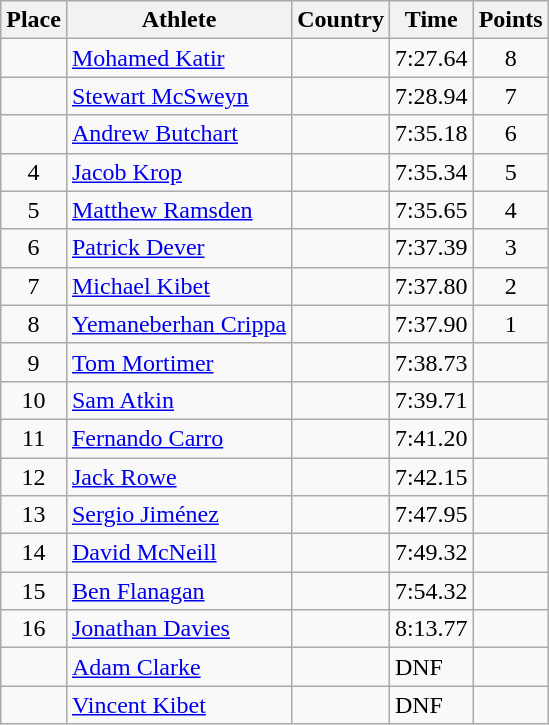<table class="wikitable">
<tr>
<th>Place</th>
<th>Athlete</th>
<th>Country</th>
<th>Time</th>
<th>Points</th>
</tr>
<tr>
<td align=center></td>
<td><a href='#'>Mohamed Katir</a></td>
<td></td>
<td>7:27.64</td>
<td align=center>8</td>
</tr>
<tr>
<td align=center></td>
<td><a href='#'>Stewart McSweyn</a></td>
<td></td>
<td>7:28.94</td>
<td align=center>7</td>
</tr>
<tr>
<td align=center></td>
<td><a href='#'>Andrew Butchart</a></td>
<td></td>
<td>7:35.18</td>
<td align=center>6</td>
</tr>
<tr>
<td align=center>4</td>
<td><a href='#'>Jacob Krop</a></td>
<td></td>
<td>7:35.34</td>
<td align=center>5</td>
</tr>
<tr>
<td align=center>5</td>
<td><a href='#'>Matthew Ramsden</a></td>
<td></td>
<td>7:35.65</td>
<td align=center>4</td>
</tr>
<tr>
<td align=center>6</td>
<td><a href='#'>Patrick Dever</a></td>
<td></td>
<td>7:37.39</td>
<td align=center>3</td>
</tr>
<tr>
<td align=center>7</td>
<td><a href='#'>Michael Kibet</a></td>
<td></td>
<td>7:37.80</td>
<td align=center>2</td>
</tr>
<tr>
<td align=center>8</td>
<td><a href='#'>Yemaneberhan Crippa</a></td>
<td></td>
<td>7:37.90</td>
<td align=center>1</td>
</tr>
<tr>
<td align=center>9</td>
<td><a href='#'>Tom Mortimer</a></td>
<td></td>
<td>7:38.73</td>
<td align=center></td>
</tr>
<tr>
<td align=center>10</td>
<td><a href='#'>Sam Atkin</a></td>
<td></td>
<td>7:39.71</td>
<td align=center></td>
</tr>
<tr>
<td align=center>11</td>
<td><a href='#'>Fernando Carro</a></td>
<td></td>
<td>7:41.20</td>
<td align=center></td>
</tr>
<tr>
<td align=center>12</td>
<td><a href='#'>Jack Rowe</a></td>
<td></td>
<td>7:42.15</td>
<td align=center></td>
</tr>
<tr>
<td align=center>13</td>
<td><a href='#'>Sergio Jiménez</a></td>
<td></td>
<td>7:47.95</td>
<td align=center></td>
</tr>
<tr>
<td align=center>14</td>
<td><a href='#'>David McNeill</a></td>
<td></td>
<td>7:49.32</td>
<td align=center></td>
</tr>
<tr>
<td align=center>15</td>
<td><a href='#'>Ben Flanagan</a></td>
<td></td>
<td>7:54.32</td>
<td align=center></td>
</tr>
<tr>
<td align=center>16</td>
<td><a href='#'>Jonathan Davies</a></td>
<td></td>
<td>8:13.77</td>
<td align=center></td>
</tr>
<tr>
<td align=center></td>
<td><a href='#'>Adam Clarke</a></td>
<td></td>
<td>DNF</td>
<td align=center></td>
</tr>
<tr>
<td align=center></td>
<td><a href='#'>Vincent Kibet</a></td>
<td></td>
<td>DNF</td>
<td align=center></td>
</tr>
</table>
